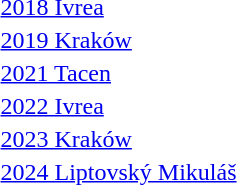<table>
<tr>
<td><a href='#'>2018 Ivrea</a></td>
<td></td>
<td></td>
<td></td>
</tr>
<tr>
<td><a href='#'>2019 Kraków</a></td>
<td></td>
<td></td>
<td></td>
</tr>
<tr>
<td><a href='#'>2021 Tacen</a></td>
<td></td>
<td></td>
<td></td>
</tr>
<tr>
<td><a href='#'>2022 Ivrea</a></td>
<td></td>
<td></td>
<td></td>
</tr>
<tr>
<td><a href='#'>2023 Kraków</a></td>
<td></td>
<td></td>
<td></td>
</tr>
<tr>
<td><a href='#'>2024 Liptovský Mikuláš</a></td>
<td></td>
<td></td>
<td></td>
</tr>
</table>
